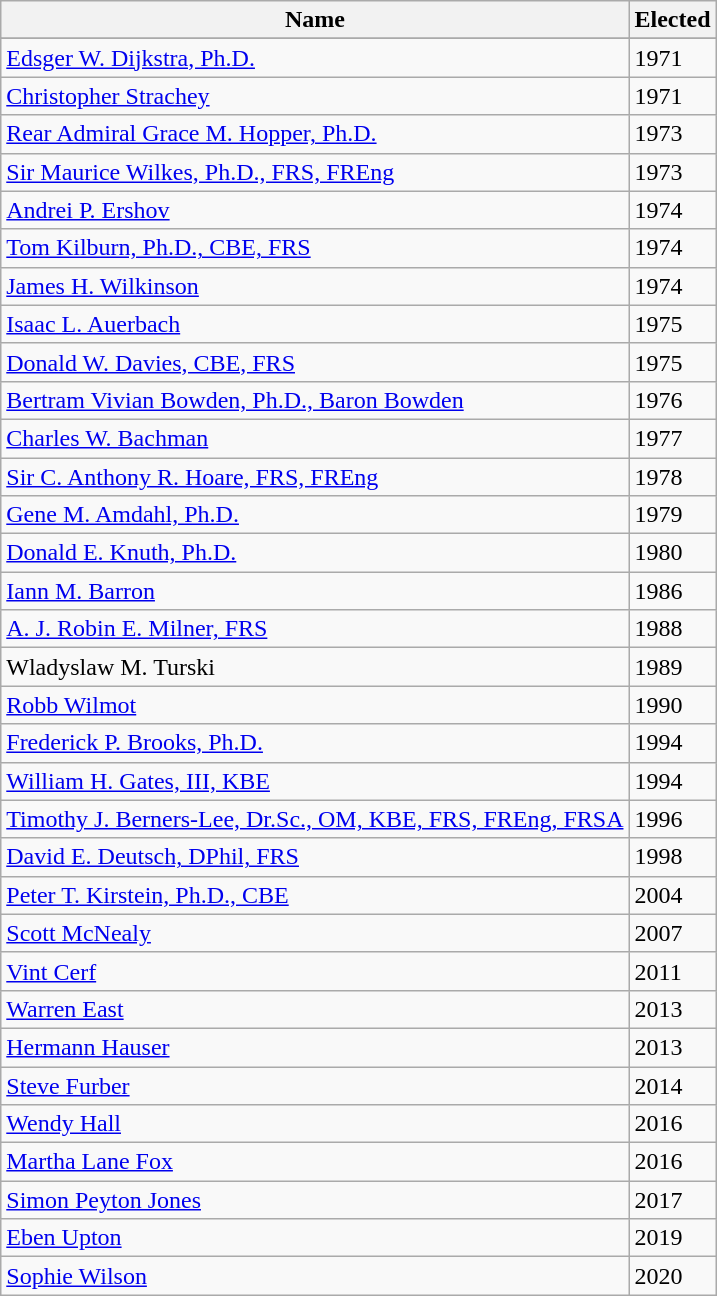<table class="wikitable">
<tr>
<th>Name</th>
<th>Elected</th>
</tr>
<tr>
</tr>
<tr>
<td><a href='#'>Edsger W. Dijkstra, Ph.D.</a></td>
<td>1971</td>
</tr>
<tr>
<td><a href='#'>Christopher Strachey</a></td>
<td>1971</td>
</tr>
<tr>
<td><a href='#'>Rear Admiral Grace M. Hopper, Ph.D.</a></td>
<td>1973</td>
</tr>
<tr>
<td><a href='#'>Sir Maurice Wilkes, Ph.D., FRS, FREng</a></td>
<td>1973</td>
</tr>
<tr>
<td><a href='#'>Andrei P. Ershov</a></td>
<td>1974</td>
</tr>
<tr>
<td><a href='#'>Tom Kilburn, Ph.D., CBE, FRS</a></td>
<td>1974</td>
</tr>
<tr>
<td><a href='#'>James H. Wilkinson</a></td>
<td>1974</td>
</tr>
<tr>
<td><a href='#'>Isaac L. Auerbach</a></td>
<td>1975</td>
</tr>
<tr>
<td><a href='#'>Donald W. Davies, CBE, FRS</a></td>
<td>1975</td>
</tr>
<tr>
<td><a href='#'>Bertram Vivian Bowden, Ph.D., Baron Bowden</a></td>
<td>1976</td>
</tr>
<tr>
<td><a href='#'>Charles W. Bachman</a></td>
<td>1977</td>
</tr>
<tr>
<td><a href='#'>Sir C. Anthony R. Hoare, FRS, FREng</a></td>
<td>1978</td>
</tr>
<tr>
<td><a href='#'>Gene M. Amdahl, Ph.D.</a></td>
<td>1979</td>
</tr>
<tr>
<td><a href='#'>Donald E. Knuth, Ph.D.</a></td>
<td>1980</td>
</tr>
<tr>
<td><a href='#'>Iann M. Barron</a></td>
<td>1986</td>
</tr>
<tr>
<td><a href='#'>A. J. Robin E. Milner, FRS</a></td>
<td>1988</td>
</tr>
<tr>
<td>Wladyslaw M. Turski</td>
<td>1989</td>
</tr>
<tr>
<td><a href='#'>Robb Wilmot</a></td>
<td>1990</td>
</tr>
<tr>
<td><a href='#'>Frederick P. Brooks, Ph.D.</a></td>
<td>1994</td>
</tr>
<tr>
<td><a href='#'>William H. Gates, III, KBE</a></td>
<td>1994</td>
</tr>
<tr>
<td><a href='#'>Timothy J. Berners-Lee, Dr.Sc., OM, KBE, FRS, FREng, FRSA</a></td>
<td>1996</td>
</tr>
<tr>
<td><a href='#'>David E. Deutsch, DPhil, FRS</a></td>
<td>1998</td>
</tr>
<tr>
<td><a href='#'>Peter T. Kirstein, Ph.D., CBE</a></td>
<td>2004</td>
</tr>
<tr>
<td><a href='#'>Scott McNealy</a></td>
<td>2007</td>
</tr>
<tr>
<td><a href='#'>Vint Cerf</a></td>
<td>2011</td>
</tr>
<tr>
<td><a href='#'>Warren East</a></td>
<td>2013</td>
</tr>
<tr>
<td><a href='#'>Hermann Hauser</a></td>
<td>2013</td>
</tr>
<tr>
<td><a href='#'>Steve Furber</a></td>
<td>2014</td>
</tr>
<tr>
<td><a href='#'>Wendy Hall</a></td>
<td>2016</td>
</tr>
<tr>
<td><a href='#'>Martha Lane Fox</a></td>
<td>2016</td>
</tr>
<tr>
<td><a href='#'>Simon Peyton Jones</a></td>
<td>2017</td>
</tr>
<tr>
<td><a href='#'>Eben Upton</a></td>
<td>2019</td>
</tr>
<tr>
<td><a href='#'>Sophie Wilson</a></td>
<td>2020</td>
</tr>
</table>
